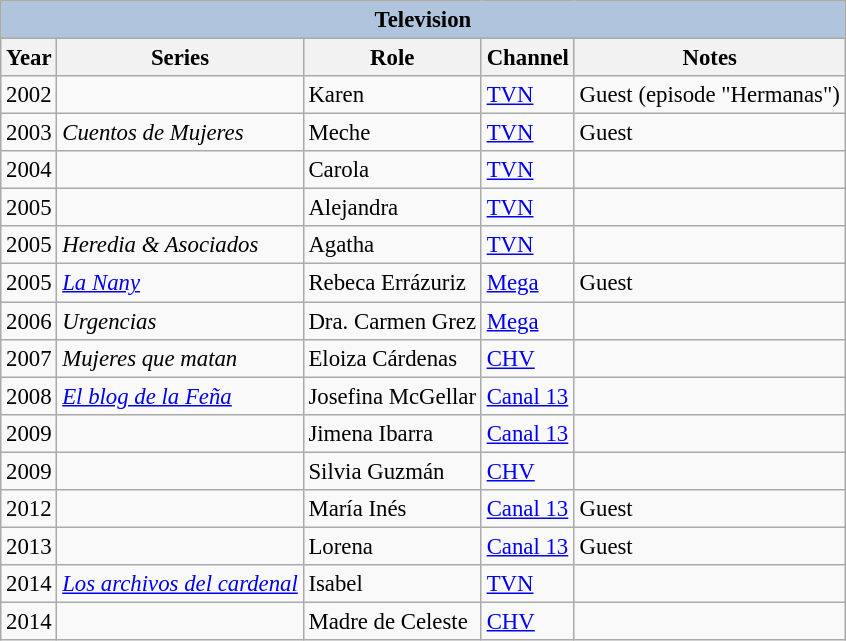<table class="wikitable" style="font-size: 95%;">
<tr>
<th colspan="5" style="background: LightSteelBlue;">Television</th>
</tr>
<tr>
<th>Year</th>
<th>Series</th>
<th>Role</th>
<th>Channel</th>
<th>Notes</th>
</tr>
<tr>
<td>2002</td>
<td><em></em></td>
<td>Karen</td>
<td><a href='#'>TVN</a></td>
<td>Guest (episode "Hermanas")</td>
</tr>
<tr>
<td>2003</td>
<td><em>Cuentos de Mujeres</em></td>
<td>Meche</td>
<td><a href='#'>TVN</a></td>
<td>Guest</td>
</tr>
<tr>
<td>2004</td>
<td><em></em></td>
<td>Carola</td>
<td><a href='#'>TVN</a></td>
<td></td>
</tr>
<tr>
<td>2005</td>
<td><em></em></td>
<td>Alejandra</td>
<td><a href='#'>TVN</a></td>
<td></td>
</tr>
<tr>
<td>2005</td>
<td><em>Heredia & Asociados</em></td>
<td>Agatha</td>
<td><a href='#'>TVN</a></td>
<td></td>
</tr>
<tr>
<td>2005</td>
<td><em><a href='#'>La Nany</a></em></td>
<td>Rebeca Errázuriz</td>
<td><a href='#'>Mega</a></td>
<td>Guest</td>
</tr>
<tr>
<td>2006</td>
<td><em>Urgencias</em></td>
<td>Dra. Carmen Grez</td>
<td><a href='#'>Mega</a></td>
<td></td>
</tr>
<tr>
<td>2007</td>
<td><em>Mujeres que matan</em></td>
<td>Eloiza Cárdenas</td>
<td><a href='#'>CHV</a></td>
<td></td>
</tr>
<tr>
<td>2008</td>
<td><em><a href='#'>El blog de la Feña</a></em></td>
<td>Josefina McGellar</td>
<td><a href='#'>Canal 13</a></td>
<td></td>
</tr>
<tr>
<td>2009</td>
<td><em></em></td>
<td>Jimena Ibarra</td>
<td><a href='#'>Canal 13</a></td>
<td></td>
</tr>
<tr>
<td>2009</td>
<td><em></em></td>
<td>Silvia Guzmán</td>
<td><a href='#'>CHV</a></td>
<td></td>
</tr>
<tr>
<td>2012</td>
<td><em></em></td>
<td>María Inés</td>
<td><a href='#'>Canal 13</a></td>
<td>Guest</td>
</tr>
<tr>
<td>2013</td>
<td><em></em></td>
<td>Lorena</td>
<td><a href='#'>Canal 13</a></td>
<td>Guest</td>
</tr>
<tr>
<td>2014</td>
<td><em><a href='#'>Los archivos del cardenal</a></em></td>
<td>Isabel</td>
<td><a href='#'>TVN</a></td>
<td></td>
</tr>
<tr>
<td>2014</td>
<td><em></em></td>
<td>Madre de Celeste</td>
<td><a href='#'>CHV</a></td>
</tr>
</table>
